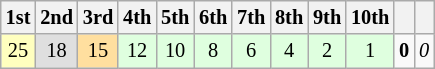<table class="wikitable" style="font-size: 85%">
<tr>
<th>1st</th>
<th>2nd</th>
<th>3rd</th>
<th>4th</th>
<th>5th</th>
<th>6th</th>
<th>7th</th>
<th>8th</th>
<th>9th</th>
<th>10th</th>
<th></th>
<th></th>
</tr>
<tr align="center">
<td style="background:#FFFFBF;">25</td>
<td style="background:#DFDFDF;">18</td>
<td style="background:#FFDF9F;">15</td>
<td style="background:#DFFFDF;">12</td>
<td style="background:#DFFFDF;">10</td>
<td style="background:#DFFFDF;">8</td>
<td style="background:#DFFFDF;">6</td>
<td style="background:#DFFFDF;">4</td>
<td style="background:#DFFFDF;">2</td>
<td style="background:#DFFFDF;">1</td>
<td><strong>0</strong></td>
<td><em>0</em></td>
</tr>
</table>
